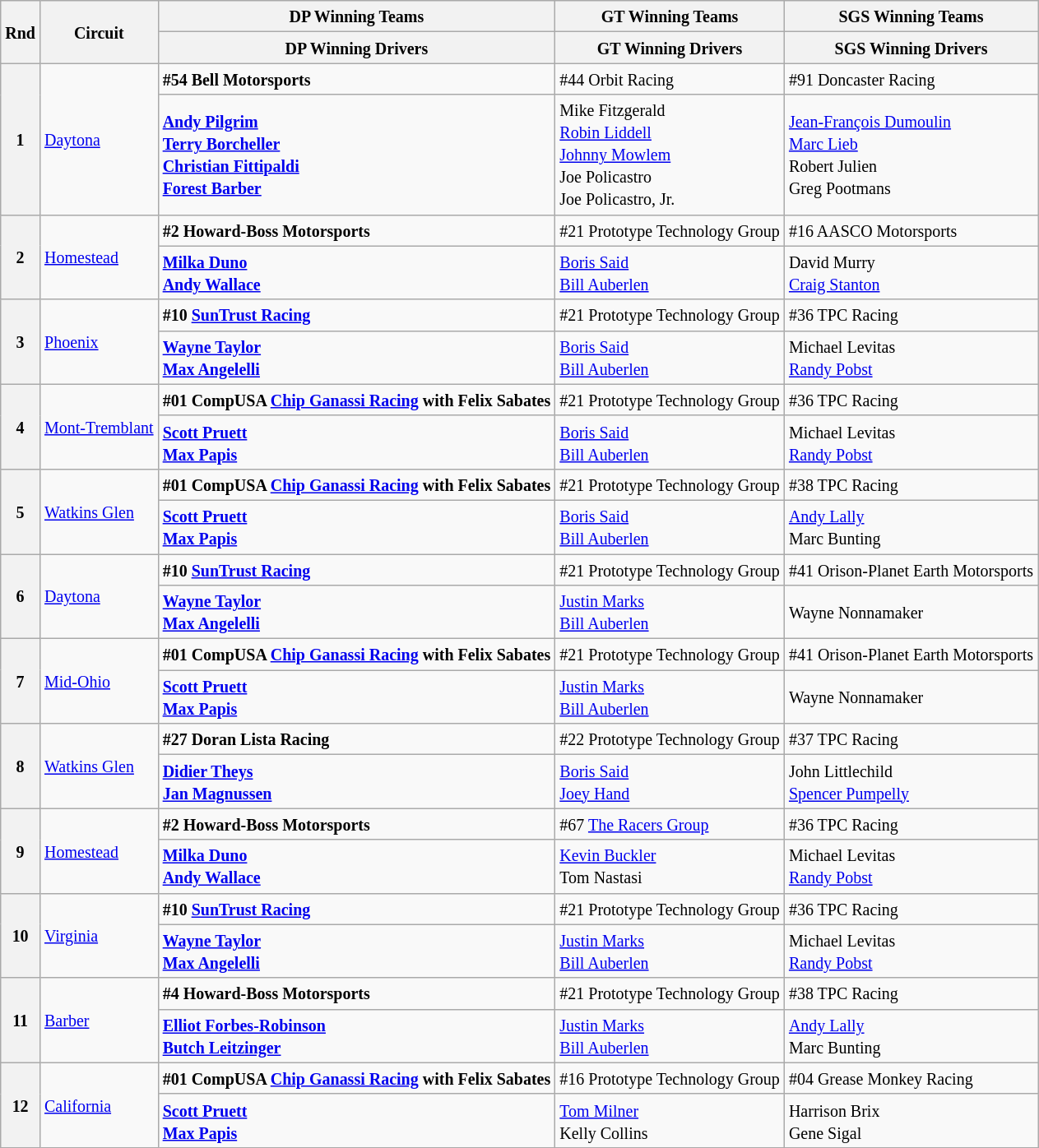<table class="wikitable">
<tr>
<th rowspan="2"><small>Rnd</small></th>
<th rowspan="2"><small>Circuit</small></th>
<th><small>DP Winning Teams</small></th>
<th><small>GT Winning Teams</small></th>
<th><small>SGS Winning Teams</small></th>
</tr>
<tr>
<th><small>DP Winning Drivers</small></th>
<th><small>GT Winning Drivers</small></th>
<th><small>SGS Winning Drivers</small></th>
</tr>
<tr>
<th rowspan="2"><small>1</small></th>
<td rowspan="2"><a href='#'><small>Daytona</small></a></td>
<td><small><strong> #54 Bell Motorsports</strong></small></td>
<td><small> #44 Orbit Racing</small></td>
<td><small> #91 Doncaster Racing</small></td>
</tr>
<tr>
<td><strong><small> <a href='#'>Andy Pilgrim</a></small><br><small> <a href='#'>Terry Borcheller</a></small><br><small> <a href='#'>Christian Fittipaldi</a></small><br><small> <a href='#'>Forest Barber</a></small></strong></td>
<td><small> Mike Fitzgerald</small><br><small> <a href='#'>Robin Liddell</a></small><br><small> <a href='#'>Johnny Mowlem</a></small><br><small> Joe Policastro</small><br><small> Joe Policastro, Jr.</small></td>
<td><small> <a href='#'>Jean-François Dumoulin</a></small><br><small> <a href='#'>Marc Lieb</a></small><br><small> Robert Julien</small><br><small> Greg Pootmans</small></td>
</tr>
<tr>
<th rowspan="2"><small>2</small></th>
<td rowspan="2"><a href='#'><small>Homestead</small></a></td>
<td><small><strong> #2 Howard-Boss Motorsports</strong></small></td>
<td><small> #21 Prototype Technology Group</small></td>
<td><small> #16 AASCO Motorsports</small></td>
</tr>
<tr>
<td><small> <strong><a href='#'>Milka Duno</a></strong></small><br><small> <strong><a href='#'>Andy Wallace</a></strong></small></td>
<td><small> <a href='#'>Boris Said</a></small><br><small> <a href='#'>Bill Auberlen</a></small></td>
<td><small> David Murry</small><br><small> <a href='#'>Craig Stanton</a></small></td>
</tr>
<tr>
<th rowspan="2"><small>3</small></th>
<td rowspan="2"><a href='#'><small>Phoenix</small></a></td>
<td><small><strong> #10 <a href='#'>SunTrust Racing</a></strong></small></td>
<td><small> #21 Prototype Technology Group</small></td>
<td><small> #36 TPC Racing</small></td>
</tr>
<tr>
<td><strong><small> <a href='#'>Wayne Taylor</a></small><br><small> <a href='#'>Max Angelelli</a></small></strong></td>
<td><small> <a href='#'>Boris Said</a></small><br><small> <a href='#'>Bill Auberlen</a></small></td>
<td><small> Michael Levitas</small><br><small> <a href='#'>Randy Pobst</a></small></td>
</tr>
<tr>
<th rowspan="2"><small>4</small></th>
<td rowspan="2"><a href='#'><small>Mont-Tremblant</small></a></td>
<td><small><strong> #01 CompUSA <a href='#'>Chip Ganassi Racing</a> with Felix Sabates</strong></small></td>
<td><small> #21 Prototype Technology Group</small></td>
<td><small> #36 TPC Racing</small></td>
</tr>
<tr>
<td><strong><small> <a href='#'>Scott Pruett</a></small><br><small> <a href='#'>Max Papis</a></small></strong></td>
<td><small> <a href='#'>Boris Said</a></small><br><small> <a href='#'>Bill Auberlen</a></small></td>
<td><small> Michael Levitas</small><br><small> <a href='#'>Randy Pobst</a></small></td>
</tr>
<tr>
<th rowspan="2"><small>5</small></th>
<td rowspan="2"><a href='#'><small>Watkins Glen</small></a></td>
<td><small><strong> #01 CompUSA <a href='#'>Chip Ganassi Racing</a> with Felix Sabates</strong></small></td>
<td><small> #21 Prototype Technology Group</small></td>
<td><small> #38 TPC Racing</small></td>
</tr>
<tr>
<td><strong><small> <a href='#'>Scott Pruett</a></small><br><small> <a href='#'>Max Papis</a></small></strong></td>
<td><small> <a href='#'>Boris Said</a></small><br><small> <a href='#'>Bill Auberlen</a></small></td>
<td><small> <a href='#'>Andy Lally</a></small><br><small> Marc Bunting</small></td>
</tr>
<tr>
<th rowspan="2"><small>6</small></th>
<td rowspan="2"><a href='#'><small>Daytona</small></a></td>
<td><small><strong> #10 <a href='#'>SunTrust Racing</a></strong></small></td>
<td><small> #21 Prototype Technology Group</small></td>
<td><small> #41 Orison-Planet Earth Motorsports</small></td>
</tr>
<tr>
<td><strong><small> <a href='#'>Wayne Taylor</a></small><br><small> <a href='#'>Max Angelelli</a></small></strong></td>
<td><small> <a href='#'>Justin Marks</a></small><br><small> <a href='#'>Bill Auberlen</a></small></td>
<td><small> Wayne Nonnamaker</small></td>
</tr>
<tr>
<th rowspan="2"><small>7</small></th>
<td rowspan="2"><a href='#'><small>Mid-Ohio</small></a></td>
<td><small><strong> #01 CompUSA <a href='#'>Chip Ganassi Racing</a> with Felix Sabates</strong></small></td>
<td><small> #21 Prototype Technology Group</small></td>
<td><small> #41 Orison-Planet Earth Motorsports</small></td>
</tr>
<tr>
<td><strong><small> <a href='#'>Scott Pruett</a></small><br><small> <a href='#'>Max Papis</a></small></strong></td>
<td><small> <a href='#'>Justin Marks</a></small><br><small> <a href='#'>Bill Auberlen</a></small></td>
<td><small> Wayne Nonnamaker</small></td>
</tr>
<tr>
<th rowspan="2"><small>8</small></th>
<td rowspan="2"><a href='#'><small>Watkins Glen</small></a></td>
<td><small><strong> #27 Doran Lista Racing</strong></small></td>
<td><small> #22 Prototype Technology Group</small></td>
<td><small> #37 TPC Racing</small></td>
</tr>
<tr>
<td><strong><small> <a href='#'>Didier Theys</a></small><br><small> <a href='#'>Jan Magnussen</a></small></strong></td>
<td><small> <a href='#'>Boris Said</a></small><br><small> <a href='#'>Joey Hand</a></small></td>
<td><small> John Littlechild</small><br><small> <a href='#'>Spencer Pumpelly</a></small></td>
</tr>
<tr>
<th rowspan="2"><small>9</small></th>
<td rowspan="2"><a href='#'><small>Homestead</small></a></td>
<td><small><strong> #2 Howard-Boss Motorsports</strong></small></td>
<td><small> #67 <a href='#'>The Racers Group</a></small></td>
<td><small> #36 TPC Racing</small></td>
</tr>
<tr>
<td><strong><small> <a href='#'>Milka Duno</a></small><br><small> <a href='#'>Andy Wallace</a></small></strong></td>
<td><small> <a href='#'>Kevin Buckler</a></small><br><small> Tom Nastasi</small></td>
<td><small> Michael Levitas</small><br><small> <a href='#'>Randy Pobst</a></small></td>
</tr>
<tr>
<th rowspan="2"><small>10</small></th>
<td rowspan="2"><a href='#'><small>Virginia</small></a></td>
<td><small><strong> #10 <a href='#'>SunTrust Racing</a></strong></small></td>
<td><small> #21 Prototype Technology Group</small></td>
<td><small> #36 TPC Racing</small></td>
</tr>
<tr>
<td><strong><small> <a href='#'>Wayne Taylor</a></small><br><small> <a href='#'>Max Angelelli</a></small></strong></td>
<td><small> <a href='#'>Justin Marks</a></small><br><small> <a href='#'>Bill Auberlen</a></small></td>
<td><small> Michael Levitas</small><br><small> <a href='#'>Randy Pobst</a></small></td>
</tr>
<tr>
<th rowspan="2"><small>11</small></th>
<td rowspan="2"><a href='#'><small>Barber</small></a></td>
<td><small><strong> #4 Howard-Boss Motorsports</strong></small></td>
<td><small> #21 Prototype Technology Group</small></td>
<td><small> #38 TPC Racing</small></td>
</tr>
<tr>
<td><strong><small> <a href='#'>Elliot Forbes-Robinson</a></small><br><small> <a href='#'>Butch Leitzinger</a></small></strong></td>
<td><small> <a href='#'>Justin Marks</a></small><br><small> <a href='#'>Bill Auberlen</a></small></td>
<td><small> <a href='#'>Andy Lally</a></small><br><small> Marc Bunting</small></td>
</tr>
<tr>
<th rowspan="2"><small>12</small></th>
<td rowspan="2"><a href='#'><small>California</small></a></td>
<td><small><strong> #01 CompUSA <a href='#'>Chip Ganassi Racing</a> with Felix Sabates</strong></small></td>
<td><small> #16 Prototype Technology Group</small></td>
<td><small> #04 Grease Monkey Racing</small></td>
</tr>
<tr>
<td><strong><small> <a href='#'>Scott Pruett</a></small><br><small> <a href='#'>Max Papis</a></small></strong></td>
<td><small> <a href='#'>Tom Milner</a></small><br><small> Kelly Collins</small></td>
<td><small> Harrison Brix</small><br><small> Gene Sigal</small></td>
</tr>
</table>
